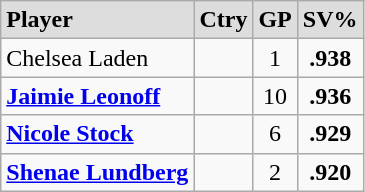<table class="wikitable">
<tr align="center" style="font-weight:bold; background-color:#dddddd;" |>
<td align="left">Player</td>
<td>Ctry</td>
<td>GP</td>
<td>SV%</td>
</tr>
<tr align="center">
<td align="left">Chelsea Laden</td>
<td></td>
<td>1</td>
<td><strong>.938</strong></td>
</tr>
<tr align="center">
<td align="left"><strong><a href='#'>Jaimie Leonoff</a></strong></td>
<td></td>
<td>10</td>
<td><strong>.936</strong></td>
</tr>
<tr align="center">
<td align="left"><strong><a href='#'>Nicole Stock</a></strong></td>
<td></td>
<td>6</td>
<td><strong>.929</strong></td>
</tr>
<tr align="center">
<td align="left"><strong><a href='#'>Shenae Lundberg</a></strong></td>
<td></td>
<td>2</td>
<td><strong>.920</strong></td>
</tr>
</table>
